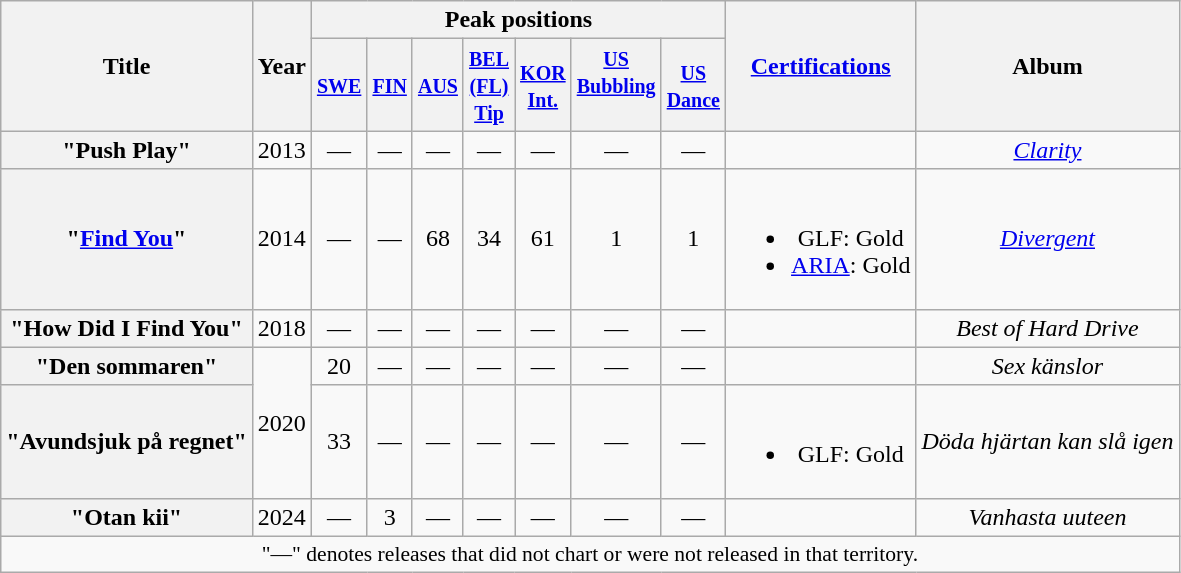<table class="wikitable plainrowheaders" style="text-align:center">
<tr>
<th scope="col" rowspan="2">Title</th>
<th scope="col" rowspan="2">Year</th>
<th scope="col" colspan="7">Peak positions</th>
<th scope="col" rowspan="2"><a href='#'>Certifications</a></th>
<th scope="col" rowspan="2">Album</th>
</tr>
<tr>
<th width="20"><small><a href='#'>SWE</a></small><br></th>
<th width="20"><small><a href='#'>FIN</a></small><br></th>
<th width="20"><small><a href='#'>AUS</a></small><br></th>
<th width="20"><small><a href='#'>BEL<br>(FL) Tip</a></small><br></th>
<th width="20"><small><a href='#'>KOR<br>Int.</a></small><br></th>
<th width="20"><small><a href='#'>US Bubbling</a></small><br><br></th>
<th width="20"><small><a href='#'>US<br>Dance</a></small><br></th>
</tr>
<tr>
<th scope="row">"Push Play"<br></th>
<td>2013</td>
<td>—</td>
<td>—</td>
<td>—</td>
<td>—</td>
<td>—</td>
<td>—</td>
<td>—</td>
<td></td>
<td><em><a href='#'>Clarity</a></em></td>
</tr>
<tr>
<th scope="row">"<a href='#'>Find You</a>"<br></th>
<td>2014</td>
<td>—</td>
<td>—</td>
<td>68</td>
<td>34</td>
<td>61</td>
<td>1</td>
<td>1</td>
<td><br><ul><li>GLF: Gold</li><li><a href='#'>ARIA</a>: Gold</li></ul></td>
<td><em><a href='#'>Divergent</a></em></td>
</tr>
<tr>
<th scope="row">"How Did I Find You"<br></th>
<td>2018</td>
<td>—</td>
<td>—</td>
<td>—</td>
<td>—</td>
<td>—</td>
<td>—</td>
<td>—</td>
<td></td>
<td><em>Best of Hard Drive</em></td>
</tr>
<tr>
<th scope="row">"Den sommaren"<br></th>
<td rowspan="2">2020</td>
<td>20<br></td>
<td>—</td>
<td>—</td>
<td>—</td>
<td>—</td>
<td>—</td>
<td>—</td>
<td></td>
<td><em>Sex känslor</em></td>
</tr>
<tr>
<th scope="row">"Avundsjuk på regnet"<br></th>
<td>33<br></td>
<td>—</td>
<td>—</td>
<td>—</td>
<td>—</td>
<td>—</td>
<td>—</td>
<td><br><ul><li>GLF: Gold</li></ul></td>
<td><em>Döda hjärtan kan slå igen</em></td>
</tr>
<tr>
<th scope="row">"Otan kii"<br></th>
<td>2024</td>
<td>—</td>
<td>3</td>
<td>—</td>
<td>—</td>
<td>—</td>
<td>—</td>
<td>—</td>
<td></td>
<td><em>Vanhasta uuteen</em></td>
</tr>
<tr>
<td colspan="11" style="font-size:90%">"—" denotes releases that did not chart or were not released in that territory.</td>
</tr>
</table>
